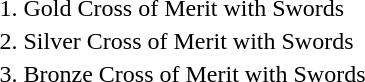<table>
<tr>
<td>1. Gold Cross of Merit with Swords</td>
<td></td>
</tr>
<tr>
<td>2. Silver Cross of Merit with Swords</td>
<td></td>
</tr>
<tr>
<td>3. Bronze Cross of Merit with Swords</td>
<td></td>
</tr>
</table>
